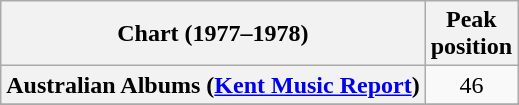<table class="wikitable sortable plainrowheaders" style="text-align:center">
<tr>
<th scope="col">Chart (1977–1978)</th>
<th scope="col">Peak<br>position</th>
</tr>
<tr>
<th scope="row">Australian Albums (<a href='#'>Kent Music Report</a>)</th>
<td>46</td>
</tr>
<tr>
</tr>
<tr>
</tr>
<tr>
</tr>
<tr>
</tr>
</table>
